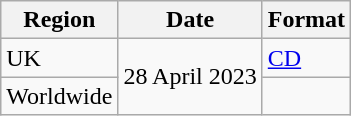<table class=wikitable>
<tr>
<th>Region</th>
<th>Date</th>
<th>Format</th>
</tr>
<tr>
<td>UK</td>
<td rowspan="2">28 April 2023</td>
<td><a href='#'>CD</a></td>
</tr>
<tr>
<td>Worldwide</td>
<td></td>
</tr>
</table>
